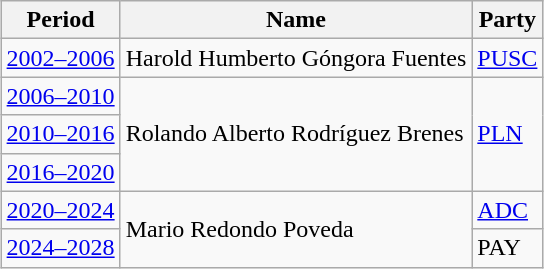<table class="wikitable" style="margin:auto">
<tr>
<th>Period</th>
<th>Name</th>
<th>Party</th>
</tr>
<tr>
<td><a href='#'>2002–2006</a></td>
<td>Harold Humberto Góngora Fuentes</td>
<td> <a href='#'>PUSC</a></td>
</tr>
<tr>
<td><a href='#'>2006–2010</a></td>
<td rowspan="3">Rolando Alberto Rodríguez Brenes</td>
<td rowspan="3"> <a href='#'>PLN</a></td>
</tr>
<tr>
<td><a href='#'>2010–2016</a></td>
</tr>
<tr>
<td><a href='#'>2016–2020</a></td>
</tr>
<tr>
<td><a href='#'>2020–2024</a></td>
<td rowspan="2">Mario Redondo Poveda</td>
<td> <a href='#'>ADC</a></td>
</tr>
<tr>
<td><a href='#'>2024–2028</a></td>
<td> PAY</td>
</tr>
</table>
